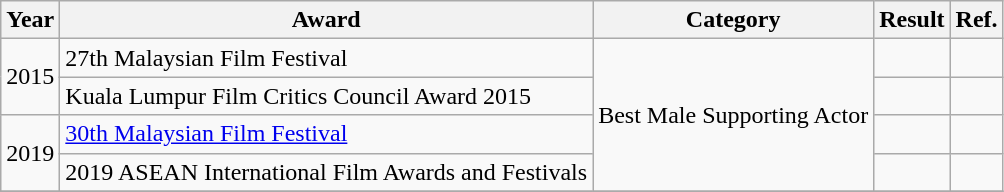<table class="wikitable">
<tr>
<th>Year</th>
<th>Award</th>
<th>Category</th>
<th>Result</th>
<th>Ref.</th>
</tr>
<tr>
<td rowspan=2>2015</td>
<td>27th Malaysian Film Festival</td>
<td rowspan=4>Best Male Supporting Actor</td>
<td></td>
<td></td>
</tr>
<tr>
<td>Kuala Lumpur Film Critics Council Award 2015</td>
<td></td>
<td></td>
</tr>
<tr>
<td rowspan="2">2019</td>
<td><a href='#'>30th Malaysian Film Festival</a></td>
<td></td>
<td></td>
</tr>
<tr>
<td>2019 ASEAN International Film Awards and Festivals</td>
<td></td>
<td></td>
</tr>
<tr>
</tr>
</table>
